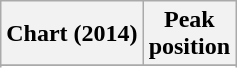<table class="wikitable sortable plainrowheaders">
<tr>
<th>Chart (2014)</th>
<th>Peak<br>position</th>
</tr>
<tr>
</tr>
<tr>
</tr>
<tr>
</tr>
</table>
